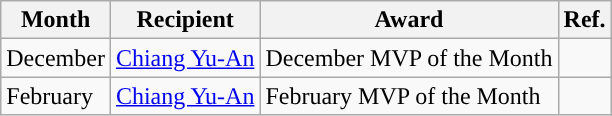<table class="wikitable">
<tr>
<th>Month</th>
<th>Recipient</th>
<th>Award</th>
<th>Ref.</th>
</tr>
<tr>
<td>December</td>
<td><a href='#'>Chiang Yu-An</a></td>
<td>December MVP of the Month</td>
<td></td>
</tr>
<tr>
<td>February</td>
<td><a href='#'>Chiang Yu-An</a></td>
<td>February MVP of the Month</td>
<td></td>
</tr>
</table>
